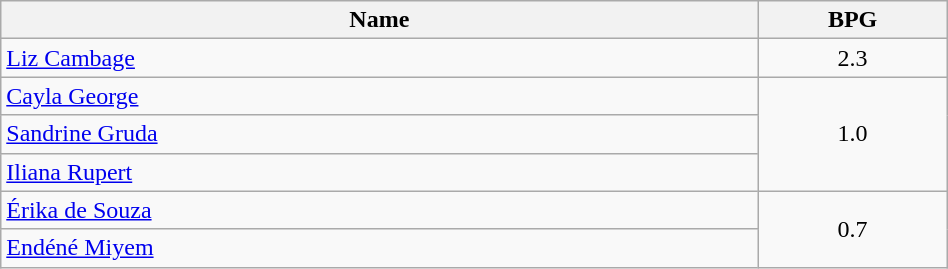<table class=wikitable width="50%">
<tr>
<th width="80%">Name</th>
<th width="20%">BPG</th>
</tr>
<tr>
<td> <a href='#'>Liz Cambage</a></td>
<td align=center>2.3</td>
</tr>
<tr>
<td> <a href='#'>Cayla George</a></td>
<td align=center rowspan=3>1.0</td>
</tr>
<tr>
<td> <a href='#'>Sandrine Gruda</a></td>
</tr>
<tr>
<td> <a href='#'>Iliana Rupert</a></td>
</tr>
<tr>
<td> <a href='#'>Érika de Souza</a></td>
<td align=center rowspan=2>0.7</td>
</tr>
<tr>
<td> <a href='#'>Endéné Miyem</a></td>
</tr>
</table>
